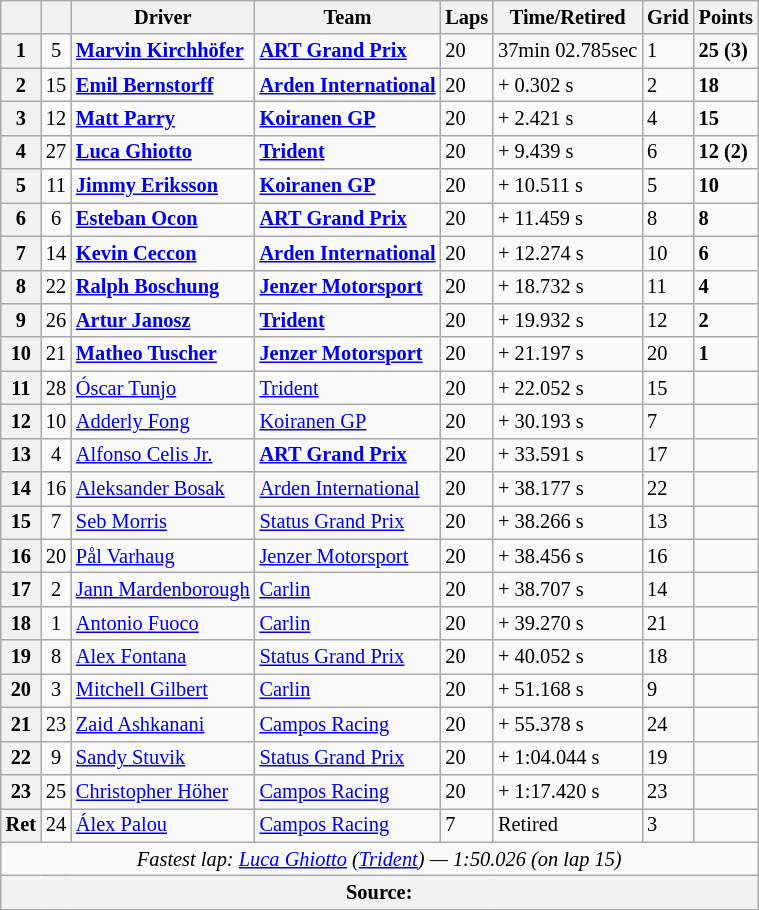<table class="wikitable" style="font-size:85%">
<tr>
<th></th>
<th></th>
<th>Driver</th>
<th>Team</th>
<th>Laps</th>
<th>Time/Retired</th>
<th>Grid</th>
<th>Points</th>
</tr>
<tr>
<th>1</th>
<td align="center">5</td>
<td> <strong><a href='#'>Marvin Kirchhöfer</a></strong></td>
<td><strong><a href='#'>ART Grand Prix</a></strong></td>
<td>20</td>
<td>37min 02.785sec</td>
<td>1</td>
<td><strong>25 (3)</strong></td>
</tr>
<tr>
<th>2</th>
<td align="center">15</td>
<td> <strong><a href='#'>Emil Bernstorff</a></strong></td>
<td><strong><a href='#'>Arden International</a></strong></td>
<td>20</td>
<td>+ 0.302 s</td>
<td>2</td>
<td><strong>18</strong></td>
</tr>
<tr>
<th>3</th>
<td align="center">12</td>
<td> <strong><a href='#'>Matt Parry</a></strong></td>
<td><strong><a href='#'>Koiranen GP</a></strong></td>
<td>20</td>
<td>+ 2.421 s</td>
<td>4</td>
<td><strong>15</strong></td>
</tr>
<tr>
<th>4</th>
<td align="center">27</td>
<td> <strong><a href='#'>Luca Ghiotto</a></strong></td>
<td><strong><a href='#'>Trident</a></strong></td>
<td>20</td>
<td>+ 9.439 s</td>
<td>6</td>
<td><strong>12 (2)</strong></td>
</tr>
<tr>
<th>5</th>
<td align="center">11</td>
<td> <strong><a href='#'>Jimmy Eriksson</a></strong></td>
<td><strong><a href='#'>Koiranen GP</a></strong></td>
<td>20</td>
<td>+ 10.511 s</td>
<td>5</td>
<td><strong>10</strong></td>
</tr>
<tr>
<th>6</th>
<td align="center">6</td>
<td> <strong><a href='#'>Esteban Ocon</a></strong></td>
<td><strong><a href='#'>ART Grand Prix</a></strong></td>
<td>20</td>
<td>+ 11.459 s</td>
<td>8</td>
<td><strong>8</strong></td>
</tr>
<tr>
<th>7</th>
<td align="center">14</td>
<td> <strong><a href='#'>Kevin Ceccon</a></strong></td>
<td><strong><a href='#'>Arden International</a></strong></td>
<td>20</td>
<td>+ 12.274 s</td>
<td>10</td>
<td><strong>6</strong></td>
</tr>
<tr>
<th>8</th>
<td align="center">22</td>
<td> <strong><a href='#'>Ralph Boschung</a></strong></td>
<td><strong><a href='#'>Jenzer Motorsport</a></strong></td>
<td>20</td>
<td>+ 18.732 s</td>
<td>11</td>
<td><strong>4</strong></td>
</tr>
<tr>
<th>9</th>
<td align="center">26</td>
<td> <strong><a href='#'>Artur Janosz</a></strong></td>
<td><strong><a href='#'>Trident</a></strong></td>
<td>20</td>
<td>+ 19.932 s</td>
<td>12</td>
<td><strong>2</strong></td>
</tr>
<tr>
<th>10</th>
<td align="center">21</td>
<td> <strong><a href='#'>Matheo Tuscher</a></strong></td>
<td><strong><a href='#'>Jenzer Motorsport</a></strong></td>
<td>20</td>
<td>+ 21.197 s</td>
<td>20</td>
<td><strong>1</strong></td>
</tr>
<tr>
<th>11</th>
<td align="center">28</td>
<td> <a href='#'>Óscar Tunjo</a></td>
<td><a href='#'>Trident</a></td>
<td>20</td>
<td>+ 22.052 s</td>
<td>15</td>
<td></td>
</tr>
<tr>
<th>12</th>
<td align="center">10</td>
<td> <a href='#'>Adderly Fong</a></td>
<td><a href='#'>Koiranen GP</a></td>
<td>20</td>
<td>+ 30.193 s</td>
<td>7</td>
<td></td>
</tr>
<tr>
<th>13</th>
<td align="center">4</td>
<td> <a href='#'>Alfonso Celis Jr.</a></td>
<td><strong><a href='#'>ART Grand Prix</a></strong></td>
<td>20</td>
<td>+ 33.591 s</td>
<td>17</td>
<td></td>
</tr>
<tr>
<th>14</th>
<td align="center">16</td>
<td> <a href='#'>Aleksander Bosak</a></td>
<td><a href='#'>Arden International</a></td>
<td>20</td>
<td>+ 38.177 s</td>
<td>22</td>
<td></td>
</tr>
<tr>
<th>15</th>
<td align="center">7</td>
<td> <a href='#'>Seb Morris</a></td>
<td><a href='#'>Status Grand Prix</a></td>
<td>20</td>
<td>+ 38.266 s</td>
<td>13</td>
<td></td>
</tr>
<tr>
<th>16</th>
<td align="center">20</td>
<td> <a href='#'>Pål Varhaug</a></td>
<td><a href='#'>Jenzer Motorsport</a></td>
<td>20</td>
<td>+ 38.456 s</td>
<td>16</td>
<td></td>
</tr>
<tr>
<th>17</th>
<td align="center">2</td>
<td> <a href='#'>Jann Mardenborough</a></td>
<td><a href='#'>Carlin</a></td>
<td>20</td>
<td>+ 38.707 s</td>
<td>14</td>
<td></td>
</tr>
<tr>
<th>18</th>
<td align="center">1</td>
<td> <a href='#'>Antonio Fuoco</a></td>
<td><a href='#'>Carlin</a></td>
<td>20</td>
<td>+ 39.270 s</td>
<td>21</td>
<td></td>
</tr>
<tr>
<th>19</th>
<td align="center">8</td>
<td> <a href='#'>Alex Fontana</a></td>
<td><a href='#'>Status Grand Prix</a></td>
<td>20</td>
<td>+ 40.052 s</td>
<td>18</td>
<td></td>
</tr>
<tr>
<th>20</th>
<td align="center">3</td>
<td> <a href='#'>Mitchell Gilbert</a></td>
<td><a href='#'>Carlin</a></td>
<td>20</td>
<td>+ 51.168 s</td>
<td>9</td>
<td></td>
</tr>
<tr>
<th>21</th>
<td align="center">23</td>
<td> <a href='#'>Zaid Ashkanani</a></td>
<td><a href='#'>Campos Racing</a></td>
<td>20</td>
<td>+ 55.378 s</td>
<td>24</td>
<td></td>
</tr>
<tr>
<th>22</th>
<td align="center">9</td>
<td> <a href='#'>Sandy Stuvik</a></td>
<td><a href='#'>Status Grand Prix</a></td>
<td>20</td>
<td>+ 1:04.044 s</td>
<td>19</td>
<td></td>
</tr>
<tr>
<th>23</th>
<td align="center">25</td>
<td> <a href='#'>Christopher Höher</a></td>
<td><a href='#'>Campos Racing</a></td>
<td>20</td>
<td>+ 1:17.420 s</td>
<td>23</td>
<td></td>
</tr>
<tr>
<th>Ret</th>
<td align="center">24</td>
<td> <a href='#'>Álex Palou</a></td>
<td><a href='#'>Campos Racing</a></td>
<td>7</td>
<td>Retired</td>
<td>3</td>
<td></td>
</tr>
<tr>
<td colspan="8" align="center"><em>Fastest lap: <a href='#'>Luca Ghiotto</a> (<a href='#'>Trident</a>) — 1:50.026 (on lap 15)</em></td>
</tr>
<tr>
<th colspan="8">Source:</th>
</tr>
<tr>
</tr>
</table>
